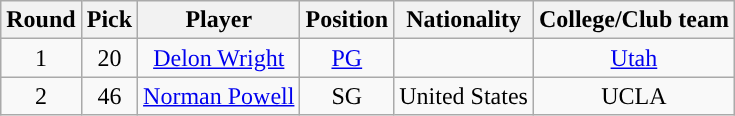<table class="wikitable sortable sortable">
<tr>
<th>Round</th>
<th>Pick</th>
<th>Player</th>
<th>Position</th>
<th>Nationality</th>
<th>College/Club team</th>
</tr>
<tr style="text-align: center">
<td>1</td>
<td>20</td>
<td><a href='#'>Delon Wright</a></td>
<td><a href='#'>PG</a></td>
<td></td>
<td><a href='#'>Utah</a></td>
</tr>
<tr style="text-align: center">
<td>2</td>
<td>46</td>
<td><a href='#'>Norman Powell</a></td>
<td>SG</td>
<td>United States</td>
<td>UCLA</td>
</tr>
</table>
